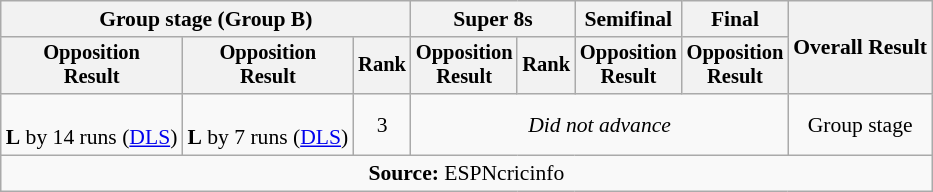<table class=wikitable style=font-size:90%;text-align:center>
<tr>
<th colspan=3>Group stage (Group B)</th>
<th colspan=2>Super 8s</th>
<th>Semifinal</th>
<th>Final</th>
<th rowspan=2>Overall Result</th>
</tr>
<tr style=font-size:95%>
<th>Opposition<br>Result</th>
<th>Opposition<br>Result</th>
<th>Rank</th>
<th>Opposition<br>Result</th>
<th>Rank</th>
<th>Opposition<br>Result</th>
<th>Opposition<br>Result</th>
</tr>
<tr>
<td><br><strong>L</strong> by 14 runs (<a href='#'>DLS</a>)</td>
<td><br><strong>L</strong> by 7 runs (<a href='#'>DLS</a>)</td>
<td>3</td>
<td colspan=4><em>Did not advance</em></td>
<td>Group stage</td>
</tr>
<tr>
<td colspan="11"><strong>Source:</strong> ESPNcricinfo</td>
</tr>
</table>
